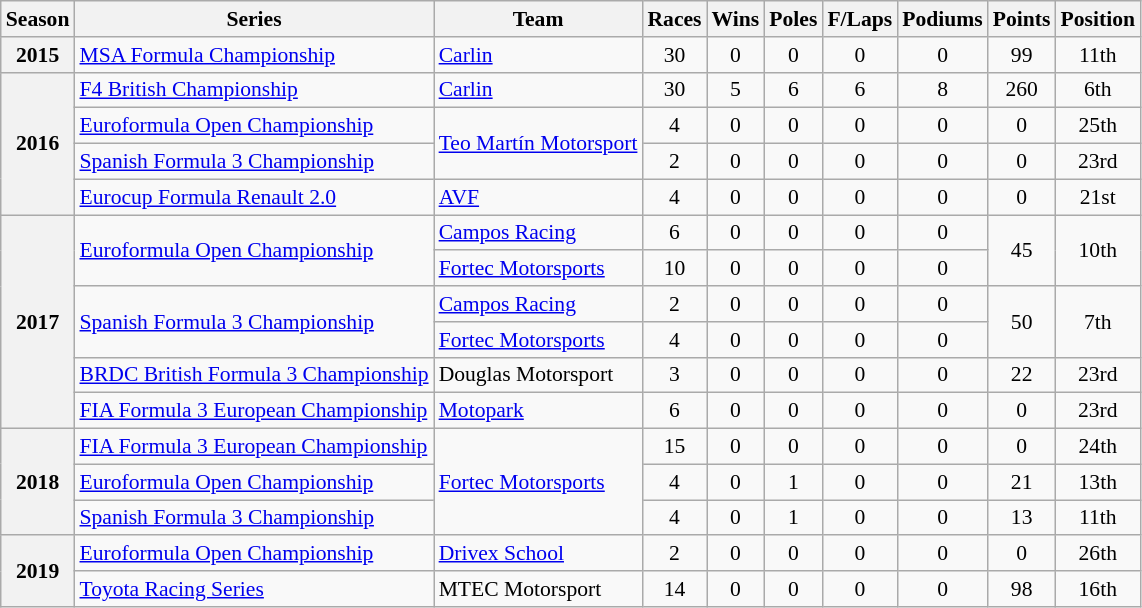<table class="wikitable" style="font-size: 90%; text-align:center">
<tr>
<th>Season</th>
<th>Series</th>
<th>Team</th>
<th>Races</th>
<th>Wins</th>
<th>Poles</th>
<th>F/Laps</th>
<th>Podiums</th>
<th>Points</th>
<th>Position</th>
</tr>
<tr>
<th>2015</th>
<td align="left"><a href='#'>MSA Formula Championship</a></td>
<td align="left"><a href='#'>Carlin</a></td>
<td>30</td>
<td>0</td>
<td>0</td>
<td>0</td>
<td>0</td>
<td>99</td>
<td>11th</td>
</tr>
<tr>
<th rowspan="4">2016</th>
<td align="left"><a href='#'>F4 British Championship</a></td>
<td align="left"><a href='#'>Carlin</a></td>
<td>30</td>
<td>5</td>
<td>6</td>
<td>6</td>
<td>8</td>
<td>260</td>
<td>6th</td>
</tr>
<tr>
<td align="left"><a href='#'>Euroformula Open Championship</a></td>
<td rowspan="2" align="left" nowrap><a href='#'>Teo Martín Motorsport</a></td>
<td>4</td>
<td>0</td>
<td>0</td>
<td>0</td>
<td>0</td>
<td>0</td>
<td>25th</td>
</tr>
<tr>
<td align="left"><a href='#'>Spanish Formula 3 Championship</a></td>
<td>2</td>
<td>0</td>
<td>0</td>
<td>0</td>
<td>0</td>
<td>0</td>
<td>23rd</td>
</tr>
<tr>
<td align="left"><a href='#'>Eurocup Formula Renault 2.0</a></td>
<td align="left"><a href='#'>AVF</a></td>
<td>4</td>
<td>0</td>
<td>0</td>
<td>0</td>
<td>0</td>
<td>0</td>
<td>21st</td>
</tr>
<tr>
<th rowspan=6>2017</th>
<td align="left" rowspan=2><a href='#'>Euroformula Open Championship</a></td>
<td align="left"><a href='#'>Campos Racing</a></td>
<td>6</td>
<td>0</td>
<td>0</td>
<td>0</td>
<td>0</td>
<td rowspan=2>45</td>
<td rowspan=2>10th</td>
</tr>
<tr>
<td align="left"><a href='#'>Fortec Motorsports</a></td>
<td>10</td>
<td>0</td>
<td>0</td>
<td>0</td>
<td>0</td>
</tr>
<tr>
<td align="left" rowspan=2><a href='#'>Spanish Formula 3 Championship</a></td>
<td align="left"><a href='#'>Campos Racing</a></td>
<td>2</td>
<td>0</td>
<td>0</td>
<td>0</td>
<td>0</td>
<td rowspan=2>50</td>
<td rowspan=2>7th</td>
</tr>
<tr>
<td align=left><a href='#'>Fortec Motorsports</a></td>
<td>4</td>
<td>0</td>
<td>0</td>
<td>0</td>
<td>0</td>
</tr>
<tr>
<td align="left"><a href='#'>BRDC British Formula 3 Championship</a></td>
<td align="left">Douglas Motorsport</td>
<td>3</td>
<td>0</td>
<td>0</td>
<td>0</td>
<td>0</td>
<td>22</td>
<td>23rd</td>
</tr>
<tr>
<td align="left" nowrap><a href='#'>FIA Formula 3 European Championship</a></td>
<td align="left"><a href='#'>Motopark</a></td>
<td>6</td>
<td>0</td>
<td>0</td>
<td>0</td>
<td>0</td>
<td>0</td>
<td>23rd</td>
</tr>
<tr>
<th rowspan=3>2018</th>
<td align=left><a href='#'>FIA Formula 3 European Championship</a></td>
<td align=left rowspan=3><a href='#'>Fortec Motorsports</a></td>
<td>15</td>
<td>0</td>
<td>0</td>
<td>0</td>
<td>0</td>
<td>0</td>
<td>24th</td>
</tr>
<tr>
<td align=left><a href='#'>Euroformula Open Championship</a></td>
<td>4</td>
<td>0</td>
<td>1</td>
<td>0</td>
<td>0</td>
<td>21</td>
<td>13th</td>
</tr>
<tr>
<td align=left><a href='#'>Spanish Formula 3 Championship</a></td>
<td>4</td>
<td>0</td>
<td>1</td>
<td>0</td>
<td>0</td>
<td>13</td>
<td>11th</td>
</tr>
<tr>
<th rowspan=2>2019</th>
<td align=left><a href='#'>Euroformula Open Championship</a></td>
<td align=left><a href='#'>Drivex School</a></td>
<td>2</td>
<td>0</td>
<td>0</td>
<td>0</td>
<td>0</td>
<td>0</td>
<td>26th</td>
</tr>
<tr>
<td align=left><a href='#'>Toyota Racing Series</a></td>
<td align=left>MTEC Motorsport</td>
<td>14</td>
<td>0</td>
<td>0</td>
<td>0</td>
<td>0</td>
<td>98</td>
<td>16th</td>
</tr>
</table>
